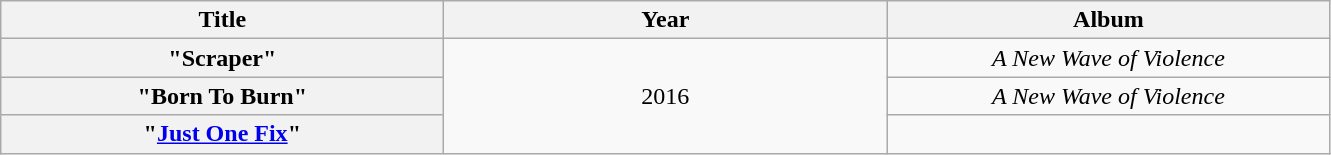<table class="wikitable plainrowheaders" style="text-align:center;">
<tr>
<th scope="col" style="width:18em;">Title</th>
<th scope="col" style="width:18em;">Year</th>
<th scope="col" style="width:18em;">Album</th>
</tr>
<tr>
<th scope="row">"Scraper"</th>
<td rowspan="3">2016</td>
<td><em>A New Wave of Violence</em></td>
</tr>
<tr>
<th scope="row">"Born To Burn"</th>
<td><em>A New Wave of Violence</em></td>
</tr>
<tr>
<th scope="row">"<a href='#'>Just One Fix</a>"</th>
<td></td>
</tr>
</table>
